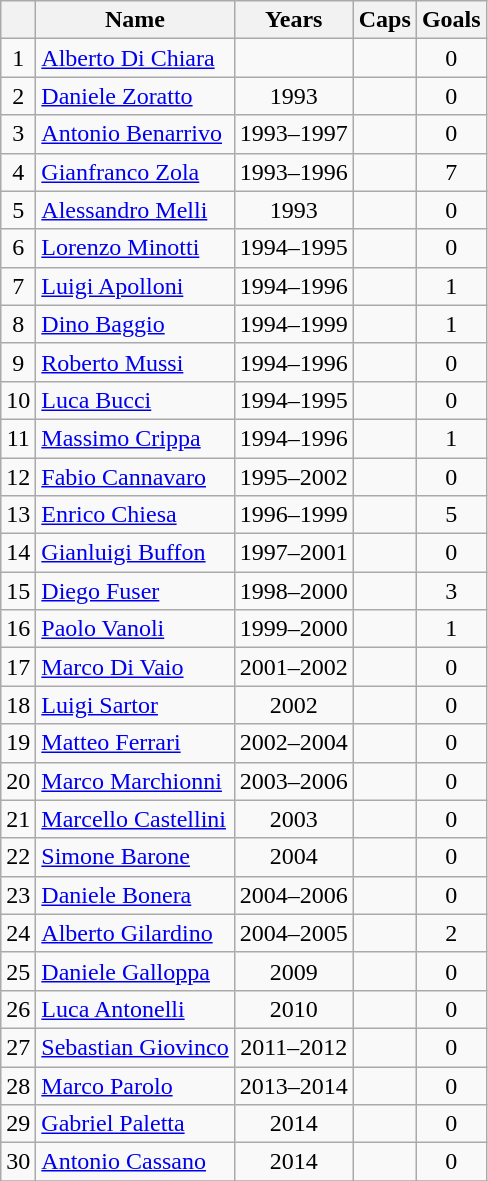<table class="wikitable sortable" style="text-align: center">
<tr>
<th></th>
<th>Name</th>
<th>Years</th>
<th>Caps</th>
<th>Goals</th>
</tr>
<tr>
<td>1</td>
<td align="left"><a href='#'>Alberto Di Chiara</a></td>
<td></td>
<td></td>
<td>0</td>
</tr>
<tr>
<td>2</td>
<td align="left"><a href='#'>Daniele Zoratto</a></td>
<td>1993</td>
<td></td>
<td>0</td>
</tr>
<tr>
<td>3</td>
<td align="left"><a href='#'>Antonio Benarrivo</a></td>
<td>1993–1997</td>
<td></td>
<td>0</td>
</tr>
<tr>
<td>4</td>
<td align="left"><a href='#'>Gianfranco Zola</a></td>
<td>1993–1996</td>
<td></td>
<td>7</td>
</tr>
<tr>
<td>5</td>
<td align="left"><a href='#'>Alessandro Melli</a></td>
<td>1993</td>
<td></td>
<td>0</td>
</tr>
<tr>
<td>6</td>
<td align="left"><a href='#'>Lorenzo Minotti</a></td>
<td>1994–1995</td>
<td></td>
<td>0</td>
</tr>
<tr>
<td>7</td>
<td align="left"><a href='#'>Luigi Apolloni</a></td>
<td>1994–1996</td>
<td></td>
<td>1</td>
</tr>
<tr>
<td>8</td>
<td align="left"><a href='#'>Dino Baggio</a></td>
<td>1994–1999</td>
<td></td>
<td>1</td>
</tr>
<tr>
<td>9</td>
<td align="left"><a href='#'>Roberto Mussi</a></td>
<td>1994–1996</td>
<td></td>
<td>0</td>
</tr>
<tr>
<td>10</td>
<td align="left"><a href='#'>Luca Bucci</a></td>
<td>1994–1995</td>
<td></td>
<td>0</td>
</tr>
<tr>
<td>11</td>
<td align="left"><a href='#'>Massimo Crippa</a></td>
<td>1994–1996</td>
<td></td>
<td>1</td>
</tr>
<tr>
<td>12</td>
<td align="left"><a href='#'>Fabio Cannavaro</a></td>
<td>1995–2002</td>
<td></td>
<td>0</td>
</tr>
<tr>
<td>13</td>
<td align="left"><a href='#'>Enrico Chiesa</a></td>
<td>1996–1999</td>
<td></td>
<td>5</td>
</tr>
<tr>
<td>14</td>
<td align="left"><a href='#'>Gianluigi Buffon</a></td>
<td>1997–2001</td>
<td></td>
<td>0</td>
</tr>
<tr>
<td>15</td>
<td align="left"><a href='#'>Diego Fuser</a></td>
<td>1998–2000</td>
<td></td>
<td>3</td>
</tr>
<tr>
<td>16</td>
<td align="left"><a href='#'>Paolo Vanoli</a></td>
<td>1999–2000</td>
<td></td>
<td>1</td>
</tr>
<tr>
<td>17</td>
<td align="left"><a href='#'>Marco Di Vaio</a></td>
<td>2001–2002</td>
<td></td>
<td>0</td>
</tr>
<tr>
<td>18</td>
<td align="left"><a href='#'>Luigi Sartor</a></td>
<td>2002</td>
<td></td>
<td>0</td>
</tr>
<tr>
<td>19</td>
<td align="left"><a href='#'>Matteo Ferrari</a></td>
<td>2002–2004</td>
<td></td>
<td>0</td>
</tr>
<tr>
<td>20</td>
<td align="left"><a href='#'>Marco Marchionni</a></td>
<td>2003–2006</td>
<td></td>
<td>0</td>
</tr>
<tr>
<td>21</td>
<td align="left"><a href='#'>Marcello Castellini</a></td>
<td>2003</td>
<td></td>
<td>0</td>
</tr>
<tr>
<td>22</td>
<td align="left"><a href='#'>Simone Barone</a></td>
<td>2004</td>
<td></td>
<td>0</td>
</tr>
<tr>
<td>23</td>
<td align="left"><a href='#'>Daniele Bonera</a></td>
<td>2004–2006</td>
<td></td>
<td>0</td>
</tr>
<tr>
<td>24</td>
<td align="left"><a href='#'>Alberto Gilardino</a></td>
<td>2004–2005</td>
<td></td>
<td>2</td>
</tr>
<tr>
<td>25</td>
<td align="left"><a href='#'>Daniele Galloppa</a></td>
<td>2009</td>
<td></td>
<td>0</td>
</tr>
<tr>
<td>26</td>
<td align="left"><a href='#'>Luca Antonelli</a></td>
<td>2010</td>
<td></td>
<td>0</td>
</tr>
<tr>
<td>27</td>
<td align="left"><a href='#'>Sebastian Giovinco</a></td>
<td>2011–2012</td>
<td></td>
<td>0</td>
</tr>
<tr>
<td>28</td>
<td align="left"><a href='#'>Marco Parolo</a></td>
<td>2013–2014</td>
<td></td>
<td>0</td>
</tr>
<tr>
<td>29</td>
<td align="left"><a href='#'>Gabriel Paletta</a></td>
<td>2014</td>
<td></td>
<td>0</td>
</tr>
<tr>
<td>30</td>
<td align="left"><a href='#'>Antonio Cassano</a></td>
<td>2014</td>
<td></td>
<td>0</td>
</tr>
<tr>
</tr>
</table>
